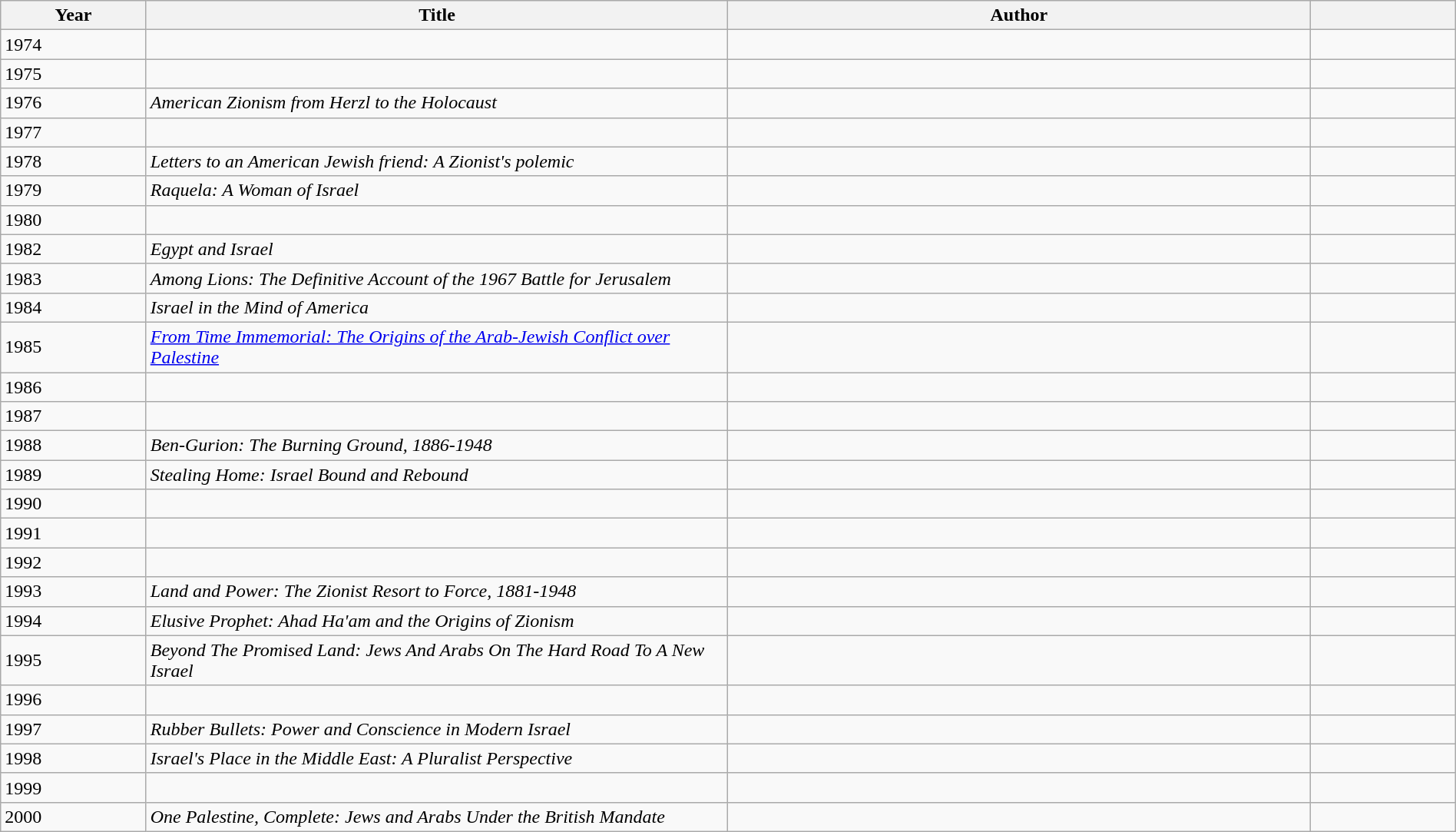<table class="wikitable sortable" style="width:100%">
<tr>
<th scope="col" style="width:10%">Year</th>
<th scope="col" style="width:40%">Title</th>
<th scope="col" style="width:40%">Author</th>
<th scope="col" style="width:10%"></th>
</tr>
<tr>
<td>1974</td>
<td><em></em></td>
<td></td>
<td></td>
</tr>
<tr>
<td>1975</td>
<td><em></em></td>
<td></td>
<td></td>
</tr>
<tr>
<td>1976</td>
<td><em>American Zionism from Herzl to the Holocaust</em></td>
<td></td>
<td></td>
</tr>
<tr>
<td>1977</td>
<td><em></em></td>
<td></td>
<td></td>
</tr>
<tr>
<td>1978</td>
<td><em>Letters to an American Jewish friend: A Zionist's polemic</em></td>
<td></td>
<td></td>
</tr>
<tr>
<td>1979</td>
<td><em>Raquela: A Woman of Israel</em></td>
<td></td>
<td></td>
</tr>
<tr>
<td>1980</td>
<td><em></em></td>
<td></td>
<td></td>
</tr>
<tr>
<td>1982</td>
<td><em>Egypt and Israel</em></td>
<td></td>
<td></td>
</tr>
<tr>
<td>1983</td>
<td><em>Among Lions: The Definitive Account of the 1967 Battle for Jerusalem</em></td>
<td></td>
<td></td>
</tr>
<tr>
<td>1984</td>
<td><em>Israel in the Mind of America</em></td>
<td></td>
<td></td>
</tr>
<tr>
<td>1985</td>
<td><em><a href='#'>From Time Immemorial: The Origins of the Arab-Jewish Conflict over Palestine</a></em></td>
<td></td>
<td></td>
</tr>
<tr>
<td>1986</td>
<td><em></em></td>
<td></td>
<td></td>
</tr>
<tr>
<td>1987</td>
<td><em></em></td>
<td></td>
<td></td>
</tr>
<tr>
<td>1988</td>
<td><em>Ben-Gurion: The Burning Ground, 1886-1948</em></td>
<td></td>
<td></td>
</tr>
<tr>
<td>1989</td>
<td><em>Stealing Home: Israel Bound and Rebound</em></td>
<td></td>
<td></td>
</tr>
<tr>
<td>1990</td>
<td><em></em></td>
<td></td>
<td></td>
</tr>
<tr>
<td>1991</td>
<td><em></em></td>
<td></td>
<td></td>
</tr>
<tr>
<td>1992</td>
<td><em></em></td>
<td></td>
<td></td>
</tr>
<tr>
<td>1993</td>
<td><em>Land and Power: The Zionist Resort to Force, 1881-1948</em></td>
<td></td>
<td></td>
</tr>
<tr>
<td>1994</td>
<td><em>Elusive Prophet: Ahad Ha'am and the Origins of Zionism</em></td>
<td></td>
<td></td>
</tr>
<tr>
<td>1995</td>
<td><em>Beyond The Promised Land: Jews And Arabs On The Hard Road To A New Israel</em></td>
<td></td>
<td></td>
</tr>
<tr>
<td>1996</td>
<td><em></em></td>
<td></td>
<td></td>
</tr>
<tr>
<td>1997</td>
<td><em>Rubber Bullets: Power and Conscience in Modern Israel</em></td>
<td></td>
<td></td>
</tr>
<tr>
<td>1998</td>
<td><em>Israel's Place in the Middle East: A Pluralist Perspective</em></td>
<td></td>
<td></td>
</tr>
<tr>
<td>1999</td>
<td><em></em></td>
<td></td>
<td></td>
</tr>
<tr>
<td>2000</td>
<td><em>One Palestine, Complete: Jews and Arabs Under the British Mandate</em></td>
<td></td>
<td></td>
</tr>
</table>
